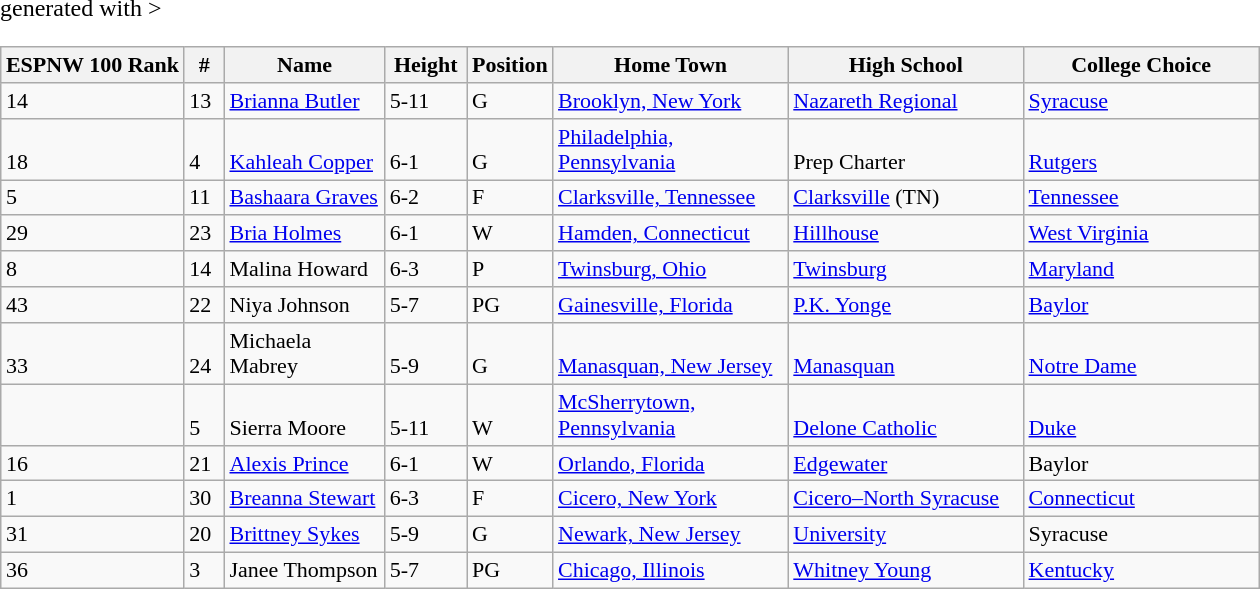<table class="wikitable sortable" <hiddentext>generated with >
<tr style="font-size:11pt"  valign="bottom">
<th>ESPNW 100 Rank</th>
<th width="20" height="15">#</th>
<th width="100">Name</th>
<th width="48">Height</th>
<th width="48">Position</th>
<th width="150">Home Town</th>
<th width="150">High School</th>
<th width="150">College Choice</th>
</tr>
<tr style="font-size:11pt"  valign="bottom">
<td>14</td>
<td height="15">13</td>
<td><a href='#'>Brianna Butler</a></td>
<td>5-11</td>
<td>G</td>
<td><a href='#'>Brooklyn, New York</a></td>
<td><a href='#'>Nazareth Regional</a></td>
<td><a href='#'>Syracuse</a></td>
</tr>
<tr style="font-size:11pt"  valign="bottom">
<td>18</td>
<td height="15">4</td>
<td><a href='#'>Kahleah Copper</a></td>
<td>6-1</td>
<td>G</td>
<td><a href='#'>Philadelphia, Pennsylvania</a></td>
<td>Prep Charter</td>
<td><a href='#'>Rutgers</a></td>
</tr>
<tr style="font-size:11pt"  valign="bottom">
<td>5</td>
<td height="15">11</td>
<td><a href='#'>Bashaara Graves</a></td>
<td>6-2</td>
<td>F</td>
<td><a href='#'>Clarksville, Tennessee</a></td>
<td><a href='#'>Clarksville</a> (TN)</td>
<td><a href='#'>Tennessee</a></td>
</tr>
<tr style="font-size:11pt"  valign="bottom">
<td>29</td>
<td height="15">23</td>
<td><a href='#'>Bria Holmes</a></td>
<td>6-1</td>
<td>W</td>
<td><a href='#'>Hamden, Connecticut</a></td>
<td><a href='#'>Hillhouse</a></td>
<td><a href='#'>West Virginia</a></td>
</tr>
<tr style="font-size:11pt"  valign="bottom">
<td>8</td>
<td height="15">14</td>
<td>Malina Howard</td>
<td>6-3</td>
<td>P</td>
<td><a href='#'>Twinsburg, Ohio</a></td>
<td><a href='#'>Twinsburg</a></td>
<td><a href='#'>Maryland</a></td>
</tr>
<tr style="font-size:11pt"  valign="bottom">
<td>43</td>
<td height="15">22</td>
<td>Niya Johnson</td>
<td>5-7</td>
<td>PG</td>
<td><a href='#'>Gainesville, Florida</a></td>
<td><a href='#'>P.K. Yonge</a></td>
<td><a href='#'>Baylor</a></td>
</tr>
<tr style="font-size:11pt"  valign="bottom">
<td>33</td>
<td height="15">24</td>
<td>Michaela Mabrey</td>
<td>5-9</td>
<td>G</td>
<td><a href='#'>Manasquan, New Jersey</a></td>
<td><a href='#'>Manasquan</a></td>
<td><a href='#'>Notre Dame</a></td>
</tr>
<tr style="font-size:11pt"  valign="bottom">
<td></td>
<td height="15">5</td>
<td>Sierra Moore</td>
<td>5-11</td>
<td>W</td>
<td><a href='#'>McSherrytown, Pennsylvania</a></td>
<td><a href='#'>Delone Catholic</a></td>
<td><a href='#'>Duke</a></td>
</tr>
<tr style="font-size:11pt"  valign="bottom">
<td>16</td>
<td height="15">21</td>
<td><a href='#'>Alexis Prince</a></td>
<td>6-1</td>
<td>W</td>
<td><a href='#'>Orlando, Florida</a></td>
<td><a href='#'>Edgewater</a></td>
<td>Baylor</td>
</tr>
<tr style="font-size:11pt"  valign="bottom">
<td>1</td>
<td height="15">30</td>
<td><a href='#'>Breanna Stewart</a></td>
<td>6-3</td>
<td>F</td>
<td><a href='#'>Cicero, New York</a></td>
<td><a href='#'>Cicero–North Syracuse</a></td>
<td><a href='#'>Connecticut</a></td>
</tr>
<tr style="font-size:11pt"  valign="bottom">
<td>31</td>
<td height="15">20</td>
<td><a href='#'>Brittney Sykes</a></td>
<td>5-9</td>
<td>G</td>
<td><a href='#'>Newark, New Jersey</a></td>
<td><a href='#'>University</a></td>
<td>Syracuse</td>
</tr>
<tr style="font-size:11pt"  valign="bottom">
<td>36</td>
<td height="15">3</td>
<td>Janee Thompson</td>
<td>5-7</td>
<td>PG</td>
<td><a href='#'>Chicago, Illinois</a></td>
<td><a href='#'>Whitney Young</a></td>
<td><a href='#'>Kentucky</a></td>
</tr>
</table>
